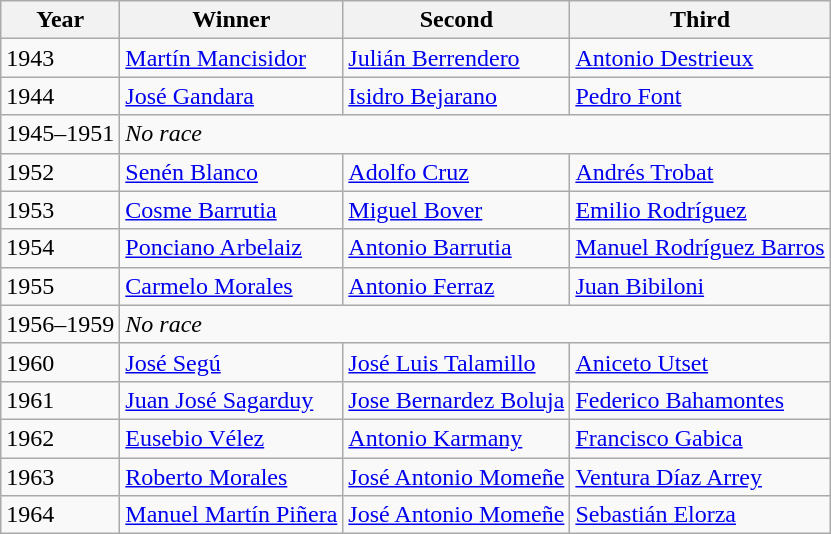<table class="sortable wikitable">
<tr>
<th>Year</th>
<th>Winner</th>
<th>Second</th>
<th>Third</th>
</tr>
<tr>
<td>1943</td>
<td> <a href='#'>Martín Mancisidor</a></td>
<td> <a href='#'>Julián Berrendero</a></td>
<td> <a href='#'>Antonio Destrieux</a></td>
</tr>
<tr>
<td>1944</td>
<td> <a href='#'>José Gandara</a></td>
<td> <a href='#'>Isidro Bejarano</a></td>
<td> <a href='#'>Pedro Font</a></td>
</tr>
<tr>
<td>1945–1951</td>
<td colspan=3><em>No race</em></td>
</tr>
<tr>
<td>1952</td>
<td> <a href='#'>Senén Blanco</a></td>
<td> <a href='#'>Adolfo Cruz</a></td>
<td> <a href='#'>Andrés Trobat</a></td>
</tr>
<tr>
<td>1953</td>
<td> <a href='#'>Cosme Barrutia</a></td>
<td> <a href='#'>Miguel Bover</a></td>
<td> <a href='#'>Emilio Rodríguez</a></td>
</tr>
<tr>
<td>1954</td>
<td> <a href='#'>Ponciano Arbelaiz</a></td>
<td> <a href='#'>Antonio Barrutia</a></td>
<td> <a href='#'>Manuel Rodríguez Barros</a></td>
</tr>
<tr>
<td>1955</td>
<td> <a href='#'>Carmelo Morales</a></td>
<td> <a href='#'>Antonio Ferraz</a></td>
<td> <a href='#'>Juan Bibiloni</a></td>
</tr>
<tr>
<td>1956–1959</td>
<td colspan=3><em>No race</em></td>
</tr>
<tr>
<td>1960</td>
<td> <a href='#'>José Segú</a></td>
<td> <a href='#'>José Luis Talamillo</a></td>
<td> <a href='#'>Aniceto Utset</a></td>
</tr>
<tr>
<td>1961</td>
<td> <a href='#'>Juan José Sagarduy</a></td>
<td> <a href='#'>Jose Bernardez Boluja</a></td>
<td> <a href='#'>Federico Bahamontes</a></td>
</tr>
<tr>
<td>1962</td>
<td> <a href='#'>Eusebio Vélez</a></td>
<td> <a href='#'>Antonio Karmany</a></td>
<td> <a href='#'>Francisco Gabica</a></td>
</tr>
<tr>
<td>1963</td>
<td> <a href='#'>Roberto Morales</a></td>
<td> <a href='#'>José Antonio Momeñe</a></td>
<td> <a href='#'>Ventura Díaz Arrey</a></td>
</tr>
<tr>
<td>1964</td>
<td> <a href='#'>Manuel Martín Piñera</a></td>
<td> <a href='#'>José Antonio Momeñe</a></td>
<td> <a href='#'>Sebastián Elorza</a></td>
</tr>
</table>
